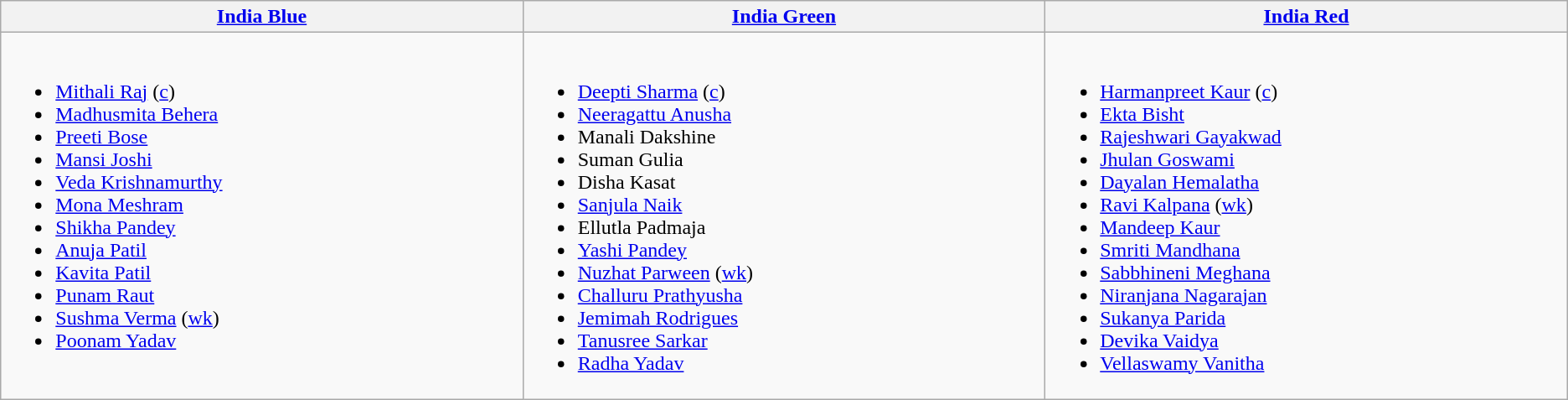<table class="wikitable">
<tr>
<th style="width:15%;"><a href='#'>India Blue</a></th>
<th style="width:15%;"><a href='#'>India Green</a></th>
<th style="width:15%;"><a href='#'>India Red</a></th>
</tr>
<tr style="vertical-align:top">
<td><br><ul><li><a href='#'>Mithali Raj</a> (<a href='#'>c</a>)</li><li><a href='#'>Madhusmita Behera</a></li><li><a href='#'>Preeti Bose</a></li><li><a href='#'>Mansi Joshi</a></li><li><a href='#'>Veda Krishnamurthy</a></li><li><a href='#'>Mona Meshram</a></li><li><a href='#'>Shikha Pandey</a></li><li><a href='#'>Anuja Patil</a></li><li><a href='#'>Kavita Patil</a></li><li><a href='#'>Punam Raut</a></li><li><a href='#'>Sushma Verma</a> (<a href='#'>wk</a>)</li><li><a href='#'>Poonam Yadav</a></li></ul></td>
<td><br><ul><li><a href='#'>Deepti Sharma</a> (<a href='#'>c</a>)</li><li><a href='#'>Neeragattu Anusha</a></li><li>Manali Dakshine</li><li>Suman Gulia</li><li>Disha Kasat</li><li><a href='#'>Sanjula Naik</a></li><li>Ellutla Padmaja</li><li><a href='#'>Yashi Pandey</a></li><li><a href='#'>Nuzhat Parween</a> (<a href='#'>wk</a>)</li><li><a href='#'>Challuru Prathyusha</a></li><li><a href='#'>Jemimah Rodrigues</a></li><li><a href='#'>Tanusree Sarkar</a></li><li><a href='#'>Radha Yadav</a></li></ul></td>
<td><br><ul><li><a href='#'>Harmanpreet Kaur</a> (<a href='#'>c</a>)</li><li><a href='#'>Ekta Bisht</a></li><li><a href='#'>Rajeshwari Gayakwad</a></li><li><a href='#'>Jhulan Goswami</a></li><li><a href='#'>Dayalan Hemalatha</a></li><li><a href='#'>Ravi Kalpana</a> (<a href='#'>wk</a>)</li><li><a href='#'>Mandeep Kaur</a></li><li><a href='#'>Smriti Mandhana</a></li><li><a href='#'>Sabbhineni Meghana</a></li><li><a href='#'>Niranjana Nagarajan</a></li><li><a href='#'>Sukanya Parida</a></li><li><a href='#'>Devika Vaidya</a></li><li><a href='#'>Vellaswamy Vanitha</a></li></ul></td>
</tr>
</table>
